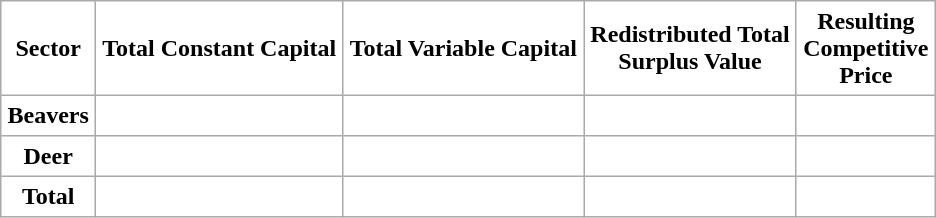<table border="2" cellpadding="4" cellspacing="0" style="vertical-align:center;text-align:center; border: 1px #aaa solid; border-collapse: collapse;">
<tr>
<th>Sector</th>
<th>Total Constant Capital <br></th>
<th>Total Variable Capital <br></th>
<th>Redistributed Total <br>Surplus Value <br></th>
<th>Resulting <br> Competitive <br>Price <br></th>
</tr>
<tr>
<th>Beavers</th>
<td></td>
<td></td>
<td></td>
<td></td>
</tr>
<tr>
<th>Deer</th>
<td></td>
<td></td>
<td></td>
<td></td>
</tr>
<tr>
<th>Total</th>
<td></td>
<td></td>
<td></td>
<td></td>
</tr>
</table>
